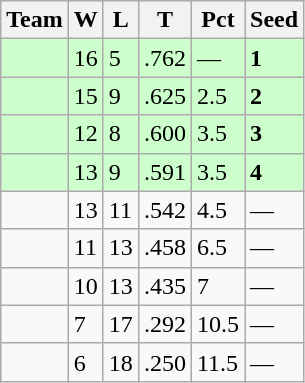<table class=wikitable>
<tr>
<th>Team</th>
<th>W</th>
<th>L</th>
<th>T</th>
<th>Pct</th>
<th>Seed</th>
</tr>
<tr bgcolor="#ccffcc">
<td></td>
<td>16</td>
<td>5</td>
<td>.762</td>
<td>—</td>
<td><strong>1</strong></td>
</tr>
<tr bgcolor="#ccffcc">
<td></td>
<td>15</td>
<td>9</td>
<td>.625</td>
<td>2.5</td>
<td><strong>2</strong></td>
</tr>
<tr bgcolor="#ccffcc">
<td></td>
<td>12</td>
<td>8</td>
<td>.600</td>
<td>3.5</td>
<td><strong>3</strong></td>
</tr>
<tr bgcolor="#ccffcc">
<td></td>
<td>13</td>
<td>9</td>
<td>.591</td>
<td>3.5</td>
<td><strong>4</strong></td>
</tr>
<tr>
<td></td>
<td>13</td>
<td>11</td>
<td>.542</td>
<td>4.5</td>
<td>—</td>
</tr>
<tr>
<td></td>
<td>11</td>
<td>13</td>
<td>.458</td>
<td>6.5</td>
<td>—</td>
</tr>
<tr>
<td></td>
<td>10</td>
<td>13</td>
<td>.435</td>
<td>7</td>
<td>—</td>
</tr>
<tr>
<td></td>
<td>7</td>
<td>17</td>
<td>.292</td>
<td>10.5</td>
<td>—</td>
</tr>
<tr>
<td></td>
<td>6</td>
<td>18</td>
<td>.250</td>
<td>11.5</td>
<td>—</td>
</tr>
</table>
